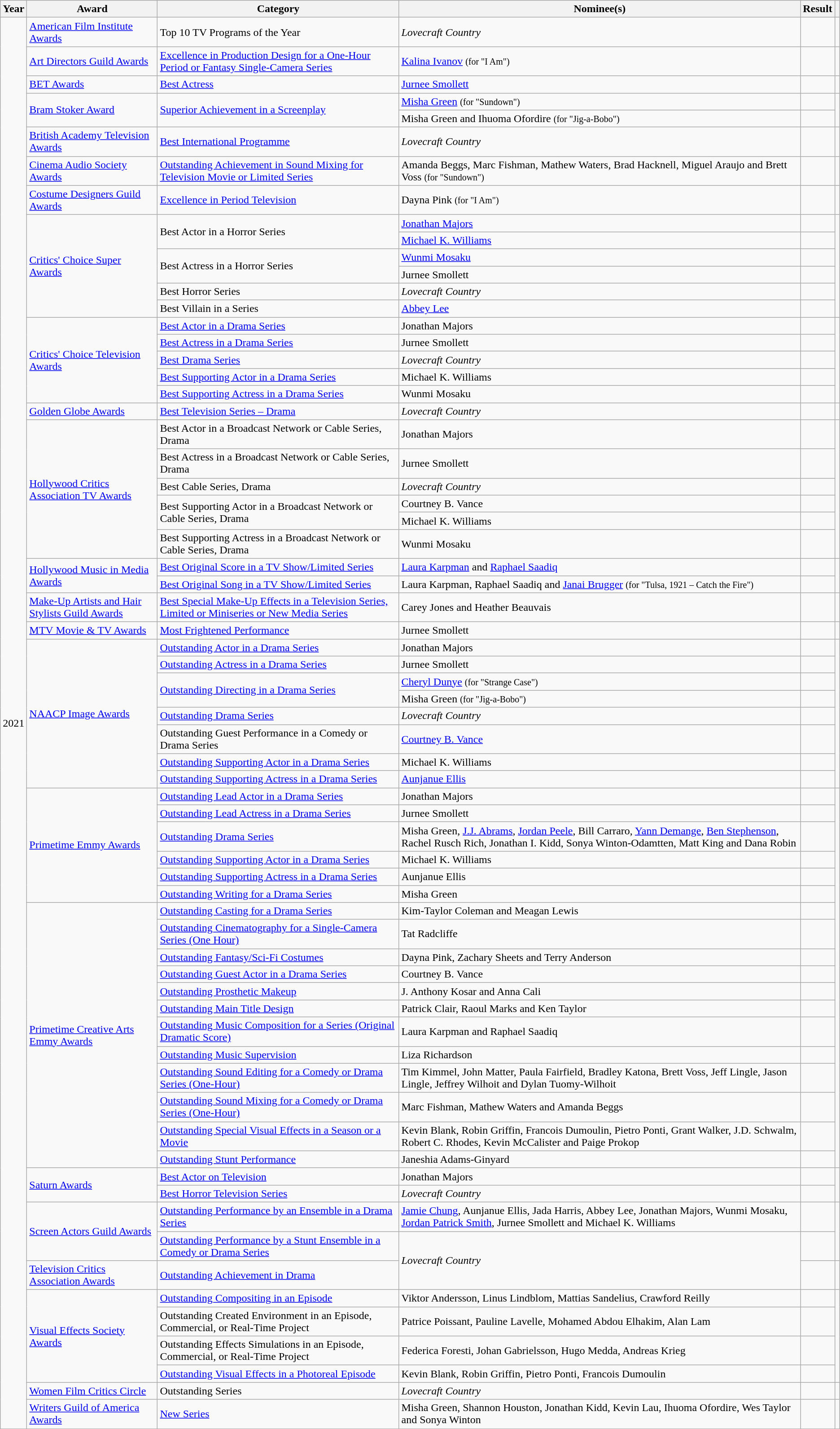<table class="wikitable sortable">
<tr>
<th>Year</th>
<th>Award</th>
<th>Category</th>
<th>Nominee(s)</th>
<th>Result</th>
<th class="unsortable"></th>
</tr>
<tr>
<td rowspan="67" style="text-align: center;">2021</td>
<td><a href='#'>American Film Institute Awards</a></td>
<td>Top 10 TV Programs of the Year</td>
<td><em>Lovecraft Country</em></td>
<td></td>
<td style="text-align: center;"></td>
</tr>
<tr>
<td><a href='#'>Art Directors Guild Awards</a></td>
<td><a href='#'>Excellence in Production Design for a One-Hour Period or Fantasy Single-Camera Series</a></td>
<td><a href='#'>Kalina Ivanov</a> <small>(for "I Am")</small></td>
<td></td>
<td style="text-align: center;"></td>
</tr>
<tr>
<td><a href='#'>BET Awards</a></td>
<td><a href='#'>Best Actress</a></td>
<td data-sort-value="Smollett, Jurnee"><a href='#'>Jurnee Smollett</a></td>
<td></td>
<td style="text-align: center;"></td>
</tr>
<tr>
<td rowspan="2"><a href='#'>Bram Stoker Award</a></td>
<td rowspan="2"><a href='#'>Superior Achievement in a Screenplay</a></td>
<td data-sort-value="Green, Misha"><a href='#'>Misha Green</a> <small>(for "Sundown")</small></td>
<td></td>
<td rowspan="2" style="text-align: center;"></td>
</tr>
<tr>
<td data-sort-value="Green, Misha and Ihuoma Ofordire">Misha Green and Ihuoma Ofordire <small>(for "Jig-a-Bobo")</small></td>
<td></td>
</tr>
<tr>
<td><a href='#'>British Academy Television Awards</a></td>
<td><a href='#'>Best International Programme</a></td>
<td><em>Lovecraft Country</em></td>
<td></td>
<td style="text-align: center;"></td>
</tr>
<tr>
<td><a href='#'>Cinema Audio Society Awards</a></td>
<td><a href='#'>Outstanding Achievement in Sound Mixing for Television Movie or Limited Series</a></td>
<td>Amanda Beggs, Marc Fishman, Mathew Waters, Brad Hacknell, Miguel Araujo and Brett Voss <small>(for "Sundown")</small></td>
<td></td>
<td style="text-align: center;"></td>
</tr>
<tr>
<td><a href='#'>Costume Designers Guild Awards</a></td>
<td><a href='#'>Excellence in Period Television</a></td>
<td data-sort-value="Pink, Dayna">Dayna Pink <small>(for "I Am")</small></td>
<td></td>
<td style="text-align: center;"></td>
</tr>
<tr>
<td rowspan="6"><a href='#'>Critics' Choice Super Awards</a></td>
<td rowspan="2">Best Actor in a Horror Series</td>
<td data-sort-value="Majors, Jonathan"><a href='#'>Jonathan Majors</a></td>
<td></td>
<td rowspan="6" style="text-align: center;"></td>
</tr>
<tr>
<td data-sort-value="Williams, Michael K."><a href='#'>Michael K. Williams</a></td>
<td></td>
</tr>
<tr>
<td rowspan="2">Best Actress in a Horror Series</td>
<td data-sort-value="Mosaku, Wunmi"><a href='#'>Wunmi Mosaku</a></td>
<td></td>
</tr>
<tr>
<td data-sort-value="Smollett, Jurnee">Jurnee Smollett</td>
<td></td>
</tr>
<tr>
<td>Best Horror Series</td>
<td><em>Lovecraft Country</em></td>
<td></td>
</tr>
<tr>
<td>Best Villain in a Series</td>
<td data-sort-value="Lee, Abbey"><a href='#'>Abbey Lee</a></td>
<td></td>
</tr>
<tr>
<td rowspan="5"><a href='#'>Critics' Choice Television Awards</a></td>
<td><a href='#'>Best Actor in a Drama Series</a></td>
<td data-sort-value="Majors, Jonathan">Jonathan Majors</td>
<td></td>
<td rowspan="5" style="text-align: center;"></td>
</tr>
<tr>
<td><a href='#'>Best Actress in a Drama Series</a></td>
<td data-sort-value="Smollett, Jurnee">Jurnee Smollett</td>
<td></td>
</tr>
<tr>
<td><a href='#'>Best Drama Series</a></td>
<td><em>Lovecraft Country</em></td>
<td></td>
</tr>
<tr>
<td><a href='#'>Best Supporting Actor in a Drama Series</a></td>
<td data-sort-value="Williams, Michael K.">Michael K. Williams</td>
<td></td>
</tr>
<tr>
<td><a href='#'>Best Supporting Actress in a Drama Series</a></td>
<td data-sort-value="Mosaku, Wunmi">Wunmi Mosaku</td>
<td></td>
</tr>
<tr>
<td><a href='#'>Golden Globe Awards</a></td>
<td><a href='#'>Best Television Series – Drama</a></td>
<td><em>Lovecraft Country</em></td>
<td></td>
<td style="text-align: center;"></td>
</tr>
<tr>
<td rowspan="6"><a href='#'>Hollywood Critics Association TV Awards</a></td>
<td>Best Actor in a Broadcast Network or Cable Series, Drama</td>
<td data-sort-value="Majors, Jonathan">Jonathan Majors</td>
<td></td>
<td rowspan="6"></td>
</tr>
<tr>
<td>Best Actress in a Broadcast Network or Cable Series, Drama</td>
<td data-sort-value="Smollett, Jurnee">Jurnee Smollett</td>
<td></td>
</tr>
<tr>
<td>Best Cable Series, Drama</td>
<td><em>Lovecraft Country</em></td>
<td></td>
</tr>
<tr>
<td rowspan="2">Best Supporting Actor in a Broadcast Network or Cable Series, Drama</td>
<td data-sort-value="Vance, Courtney B.">Courtney B. Vance</td>
<td></td>
</tr>
<tr>
<td data-sort-value="Williams, Michael K.">Michael K. Williams</td>
<td></td>
</tr>
<tr>
<td>Best Supporting Actress in a Broadcast Network or Cable Series, Drama</td>
<td data-sort-value="Mosaku, Wunmi">Wunmi Mosaku</td>
<td></td>
</tr>
<tr>
<td rowspan="2"><a href='#'>Hollywood Music in Media Awards</a></td>
<td><a href='#'>Best Original Score in a TV Show/Limited Series</a></td>
<td data-sort-value="Karpman, Laura and Raphael Saadiq"><a href='#'>Laura Karpman</a> and <a href='#'>Raphael Saadiq</a></td>
<td></td>
<td style="text-align: center;" rowspan="2"></td>
</tr>
<tr>
<td><a href='#'>Best Original Song in a TV Show/Limited Series</a></td>
<td data-sort-value="Karpman, Laura, Raphael Saadiq and Janai Brugger">Laura Karpman, Raphael Saadiq and <a href='#'>Janai Brugger</a> <small>(for "Tulsa, 1921 – Catch the Fire")</small></td>
<td></td>
</tr>
<tr>
<td><a href='#'>Make-Up Artists and Hair Stylists Guild Awards</a></td>
<td><a href='#'>Best Special Make-Up Effects in a Television Series, Limited or Miniseries or New Media Series</a></td>
<td data-sort-value="Jones, Carey and Heather Beauvais">Carey Jones and Heather Beauvais</td>
<td></td>
<td style="text-align: center;"></td>
</tr>
<tr>
<td><a href='#'>MTV Movie & TV Awards</a></td>
<td><a href='#'>Most Frightened Performance</a></td>
<td data-sort-value="Smollett, Jurnee">Jurnee Smollett</td>
<td></td>
<td style="text-align: center;"></td>
</tr>
<tr>
<td rowspan="8"><a href='#'>NAACP Image Awards</a></td>
<td><a href='#'>Outstanding Actor in a Drama Series</a></td>
<td data-sort-value="Majors, Jonathan">Jonathan Majors</td>
<td></td>
<td rowspan="8" style="text-align: center;"></td>
</tr>
<tr>
<td><a href='#'>Outstanding Actress in a Drama Series</a></td>
<td data-sort-value="Smollett, Jurnee">Jurnee Smollett</td>
<td></td>
</tr>
<tr>
<td rowspan="2"><a href='#'>Outstanding Directing in a Drama Series</a></td>
<td data-sort-value="Dunye, Cheryl"><a href='#'>Cheryl Dunye</a> <small>(for "Strange Case")</small></td>
<td></td>
</tr>
<tr>
<td data-sort-value="Green, Misha">Misha Green <small>(for "Jig-a-Bobo")</small></td>
<td></td>
</tr>
<tr>
<td><a href='#'>Outstanding Drama Series</a></td>
<td><em>Lovecraft Country</em></td>
<td></td>
</tr>
<tr>
<td>Outstanding Guest Performance in a Comedy or Drama Series</td>
<td data-sort-value="Vance, Courtney B."><a href='#'>Courtney B. Vance</a></td>
<td></td>
</tr>
<tr>
<td><a href='#'>Outstanding Supporting Actor in a Drama Series</a></td>
<td data-sort-value="Williams, Michael K.">Michael K. Williams</td>
<td></td>
</tr>
<tr>
<td><a href='#'>Outstanding Supporting Actress in a Drama Series</a></td>
<td data-sort-value="Ellis, Aunjanue"><a href='#'>Aunjanue Ellis</a></td>
<td></td>
</tr>
<tr>
<td rowspan="6"><a href='#'>Primetime Emmy Awards</a></td>
<td><a href='#'>Outstanding Lead Actor in a Drama Series</a></td>
<td data-sort-value="Majors, Jonathan">Jonathan Majors </td>
<td></td>
<td rowspan="18"></td>
</tr>
<tr>
<td><a href='#'>Outstanding Lead Actress in a Drama Series</a></td>
<td data-sort-value="Smollett, Jurnee">Jurnee Smollett </td>
<td></td>
</tr>
<tr>
<td><a href='#'>Outstanding Drama Series</a></td>
<td>Misha Green, <a href='#'>J.J. Abrams</a>, <a href='#'>Jordan Peele</a>, Bill Carraro, <a href='#'>Yann Demange</a>, <a href='#'>Ben Stephenson</a>, Rachel Rusch Rich, Jonathan I. Kidd, Sonya Winton-Odamtten, Matt King and Dana Robin</td>
<td></td>
</tr>
<tr>
<td><a href='#'>Outstanding Supporting Actor in a Drama Series</a></td>
<td data-sort-value="Williams, Michael K.">Michael K. Williams </td>
<td></td>
</tr>
<tr>
<td><a href='#'>Outstanding Supporting Actress in a Drama Series</a></td>
<td data-sort-value="Ellis, Aunjanue">Aunjanue Ellis </td>
<td></td>
</tr>
<tr>
<td><a href='#'>Outstanding Writing for a Drama Series</a></td>
<td data-sort-value="Green, Misha">Misha Green </td>
<td></td>
</tr>
<tr>
<td rowspan="12"><a href='#'>Primetime Creative Arts Emmy Awards</a></td>
<td><a href='#'>Outstanding Casting for a Drama Series</a></td>
<td data-sort-value="Coleman, Kim-Taylor">Kim-Taylor Coleman and Meagan Lewis</td>
<td></td>
</tr>
<tr>
<td><a href='#'>Outstanding Cinematography for a Single-Camera Series (One Hour)</a></td>
<td data-sort-value="Radcliffe, Tat">Tat Radcliffe </td>
<td></td>
</tr>
<tr>
<td><a href='#'>Outstanding Fantasy/Sci-Fi Costumes</a></td>
<td data-sort-value="Pink, Dayna">Dayna Pink, Zachary Sheets and Terry Anderson </td>
<td></td>
</tr>
<tr>
<td><a href='#'>Outstanding Guest Actor in a Drama Series</a></td>
<td data-sort-value="Vance, Courtney B.">Courtney B. Vance </td>
<td></td>
</tr>
<tr>
<td><a href='#'>Outstanding Prosthetic Makeup</a></td>
<td data-sort-value="Kosar, J. Anthony">J. Anthony Kosar and Anna Cali </td>
<td></td>
</tr>
<tr>
<td><a href='#'>Outstanding Main Title Design</a></td>
<td data-sort-value="Clair, Patrick">Patrick Clair, Raoul Marks and Ken Taylor</td>
<td></td>
</tr>
<tr>
<td><a href='#'>Outstanding Music Composition for a Series (Original Dramatic Score)</a></td>
<td data-sort-value="Karpman, Laura">Laura Karpman and Raphael Saadiq </td>
<td></td>
</tr>
<tr>
<td><a href='#'>Outstanding Music Supervision</a></td>
<td data-sort-value="Richardson, Liza">Liza Richardson </td>
<td></td>
</tr>
<tr>
<td><a href='#'>Outstanding Sound Editing for a Comedy or Drama Series (One-Hour)</a></td>
<td data-sort-value="Kimmel, Tim">Tim Kimmel, John Matter, Paula Fairfield, Bradley Katona, Brett Voss, Jeff Lingle, Jason Lingle, Jeffrey Wilhoit and Dylan Tuomy-Wilhoit </td>
<td></td>
</tr>
<tr>
<td><a href='#'>Outstanding Sound Mixing for a Comedy or Drama Series (One-Hour)</a></td>
<td data-sort-value="Fishman, Marc">Marc Fishman, Mathew Waters and Amanda Beggs </td>
<td></td>
</tr>
<tr>
<td><a href='#'>Outstanding Special Visual Effects in a Season or a Movie</a></td>
<td data-sort-value="Blank, Kevin">Kevin Blank, Robin Griffin, Francois Dumoulin, Pietro Ponti, Grant Walker, J.D. Schwalm, Robert C. Rhodes, Kevin McCalister and Paige Prokop</td>
<td></td>
</tr>
<tr>
<td><a href='#'>Outstanding Stunt Performance</a></td>
<td data-sort-value="Adams-Ginyard, Janeshia">Janeshia Adams-Ginyard </td>
<td></td>
</tr>
<tr>
<td rowspan="2"><a href='#'>Saturn Awards</a></td>
<td><a href='#'>Best Actor on Television</a></td>
<td data-sort-value="Majors, Jonathan">Jonathan Majors</td>
<td></td>
<td style="text-align: center;" rowspan="2"></td>
</tr>
<tr>
<td><a href='#'>Best Horror Television Series</a></td>
<td><em>Lovecraft Country</em></td>
<td></td>
</tr>
<tr>
<td rowspan="2"><a href='#'>Screen Actors Guild Awards</a></td>
<td><a href='#'>Outstanding Performance by an Ensemble in a Drama Series</a></td>
<td data-sort-value="Chung, Jamie, Aunjanue Ellis"><a href='#'>Jamie Chung</a>, Aunjanue Ellis, Jada Harris, Abbey Lee, Jonathan Majors, Wunmi Mosaku, <a href='#'>Jordan Patrick Smith</a>, Jurnee Smollett and Michael K. Williams</td>
<td></td>
<td style="text-align: center;" rowspan="2"></td>
</tr>
<tr>
<td><a href='#'>Outstanding Performance by a Stunt Ensemble in a Comedy or Drama Series</a></td>
<td rowspan="2"><em>Lovecraft Country</em></td>
<td></td>
</tr>
<tr>
<td><a href='#'>Television Critics Association Awards</a></td>
<td><a href='#'>Outstanding Achievement in Drama</a></td>
<td></td>
<td style="text-align: center;"></td>
</tr>
<tr>
<td rowspan="4"><a href='#'>Visual Effects Society Awards</a></td>
<td><a href='#'>Outstanding Compositing in an Episode</a></td>
<td data-sort-value="Andersson, Viktor, Linus Lindblom">Viktor Andersson, Linus Lindblom, Mattias Sandelius, Crawford Reilly </td>
<td></td>
<td style="text-align: center;" rowspan="4"></td>
</tr>
<tr>
<td>Outstanding Created Environment in an Episode, Commercial, or Real-Time Project</td>
<td data-sort-value="Poissant, Patrice, Pauline Lavelle">Patrice Poissant, Pauline Lavelle, Mohamed Abdou Elhakim, Alan Lam </td>
<td></td>
</tr>
<tr>
<td>Outstanding Effects Simulations in an Episode, Commercial, or Real-Time Project</td>
<td data-sort-value="Foresti, Federica, Johan Gabrielsson">Federica Foresti, Johan Gabrielsson, Hugo Medda, Andreas Krieg </td>
<td></td>
</tr>
<tr>
<td><a href='#'>Outstanding Visual Effects in a Photoreal Episode</a></td>
<td data-sort-value="Blank, Kevin, Robin Griffin">Kevin Blank, Robin Griffin, Pietro Ponti, Francois Dumoulin </td>
<td></td>
</tr>
<tr>
<td><a href='#'>Women Film Critics Circle</a></td>
<td>Outstanding Series</td>
<td><em>Lovecraft Country</em></td>
<td></td>
<td style="text-align: center;"></td>
</tr>
<tr>
<td><a href='#'>Writers Guild of America Awards</a></td>
<td><a href='#'>New Series</a></td>
<td data-sort-value="Green, Misha, Shannon Houston">Misha Green, Shannon Houston, Jonathan Kidd, Kevin Lau, Ihuoma Ofordire, Wes Taylor and Sonya Winton</td>
<td></td>
<td style="text-align: center;"></td>
</tr>
</table>
